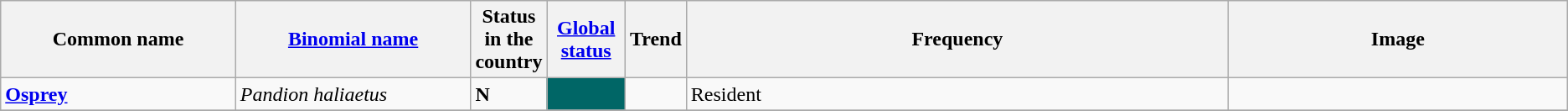<table class="wikitable sortable">
<tr>
<th width="15%">Common name</th>
<th width="15%"><a href='#'>Binomial name</a></th>
<th data-sort-type="number" width="1%">Status in the country</th>
<th width="5%"><a href='#'>Global status</a></th>
<th width="1%">Trend</th>
<th class="unsortable">Frequency</th>
<th class="unsortable">Image</th>
</tr>
<tr>
<td><strong><a href='#'>Osprey</a></strong></td>
<td><em>Pandion haliaetus</em></td>
<td><strong>N</strong></td>
<td align=center style="background: #006666"></td>
<td align=center></td>
<td>Resident</td>
<td></td>
</tr>
<tr>
</tr>
</table>
